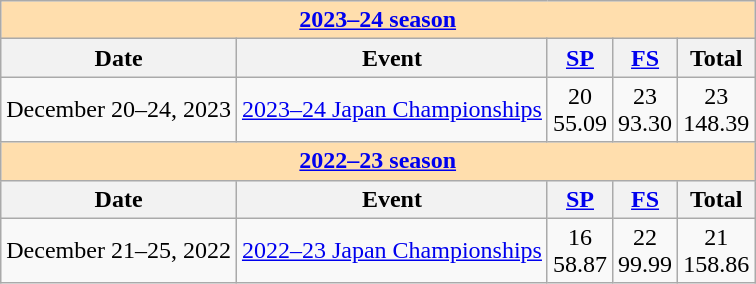<table class="wikitable">
<tr>
<th style="background-color: #ffdead; " colspan=5 align=center><a href='#'>2023–24 season</a></th>
</tr>
<tr>
<th>Date</th>
<th>Event</th>
<th><a href='#'>SP</a></th>
<th><a href='#'>FS</a></th>
<th>Total</th>
</tr>
<tr>
<td>December 20–24, 2023</td>
<td><a href='#'>2023–24 Japan Championships</a></td>
<td align=center>20 <br> 55.09</td>
<td align=center>23 <br> 93.30</td>
<td align=center>23 <br> 148.39</td>
</tr>
<tr>
<th style="background-color: #ffdead; " colspan=5 align=center><a href='#'>2022–23 season</a></th>
</tr>
<tr>
<th>Date</th>
<th>Event</th>
<th><a href='#'>SP</a></th>
<th><a href='#'>FS</a></th>
<th>Total</th>
</tr>
<tr>
<td>December 21–25, 2022</td>
<td><a href='#'>2022–23 Japan Championships</a></td>
<td align=center>16 <br> 58.87</td>
<td align=center>22 <br> 99.99</td>
<td align=center>21 <br> 158.86</td>
</tr>
</table>
